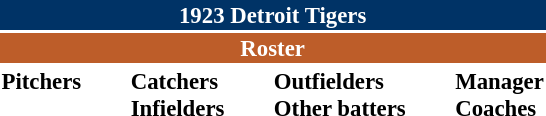<table class="toccolours" style="font-size: 95%;">
<tr>
<th colspan="10" style="background-color: #003366; color: white; text-align: center;">1923 Detroit Tigers</th>
</tr>
<tr>
<td colspan="10" style="background-color: #bd5d29; color: white; text-align: center;"><strong>Roster</strong></td>
</tr>
<tr>
<td valign="top"><strong>Pitchers</strong><br>










</td>
<td width="25px"></td>
<td valign="top"><strong>Catchers</strong><br>



<strong>Infielders</strong>







</td>
<td width="25px"></td>
<td valign="top"><strong>Outfielders</strong><br>




<strong>Other batters</strong>
</td>
<td width="25px"></td>
<td valign="top"><strong>Manager</strong><br>
<strong>Coaches</strong>
</td>
</tr>
</table>
